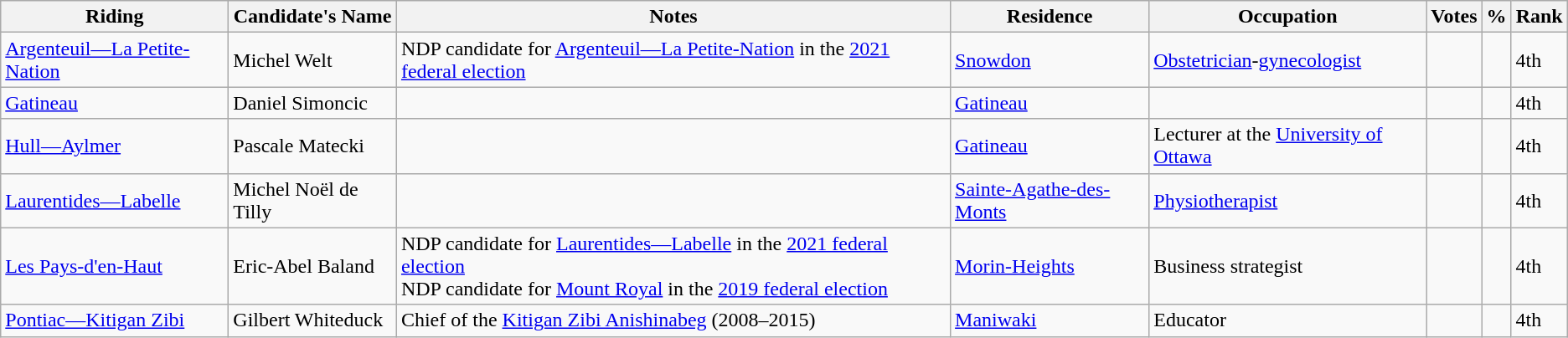<table class="wikitable sortable">
<tr>
<th>Riding<br></th>
<th>Candidate's Name</th>
<th>Notes</th>
<th>Residence</th>
<th>Occupation</th>
<th>Votes</th>
<th>%</th>
<th>Rank</th>
</tr>
<tr>
<td><a href='#'>Argenteuil—La Petite-Nation</a></td>
<td>Michel Welt</td>
<td>NDP candidate for <a href='#'>Argenteuil—La Petite-Nation</a> in the <a href='#'>2021 federal election</a></td>
<td><a href='#'>Snowdon</a></td>
<td><a href='#'>Obstetrician</a>-<a href='#'>gynecologist</a></td>
<td></td>
<td></td>
<td>4th</td>
</tr>
<tr>
<td><a href='#'>Gatineau</a></td>
<td>Daniel Simoncic</td>
<td></td>
<td><a href='#'>Gatineau</a></td>
<td></td>
<td></td>
<td></td>
<td>4th</td>
</tr>
<tr>
<td><a href='#'>Hull—Aylmer</a></td>
<td>Pascale Matecki</td>
<td></td>
<td><a href='#'>Gatineau</a></td>
<td>Lecturer at the <a href='#'>University of Ottawa</a></td>
<td></td>
<td></td>
<td>4th</td>
</tr>
<tr>
<td><a href='#'>Laurentides—Labelle</a></td>
<td>Michel Noël de Tilly</td>
<td></td>
<td><a href='#'>Sainte-Agathe-des-Monts</a></td>
<td><a href='#'>Physiotherapist</a></td>
<td></td>
<td></td>
<td>4th</td>
</tr>
<tr>
<td><a href='#'>Les Pays-d'en-Haut</a></td>
<td>Eric-Abel Baland</td>
<td>NDP candidate for <a href='#'>Laurentides—Labelle</a> in the <a href='#'>2021 federal election</a> <br> NDP candidate for <a href='#'>Mount Royal</a> in the <a href='#'>2019 federal election</a></td>
<td><a href='#'>Morin-Heights</a></td>
<td>Business strategist</td>
<td></td>
<td></td>
<td>4th</td>
</tr>
<tr>
<td><a href='#'>Pontiac—Kitigan Zibi</a></td>
<td>Gilbert Whiteduck</td>
<td>Chief of the <a href='#'>Kitigan Zibi Anishinabeg</a> (2008–2015)</td>
<td><a href='#'>Maniwaki</a></td>
<td>Educator</td>
<td></td>
<td></td>
<td>4th</td>
</tr>
</table>
